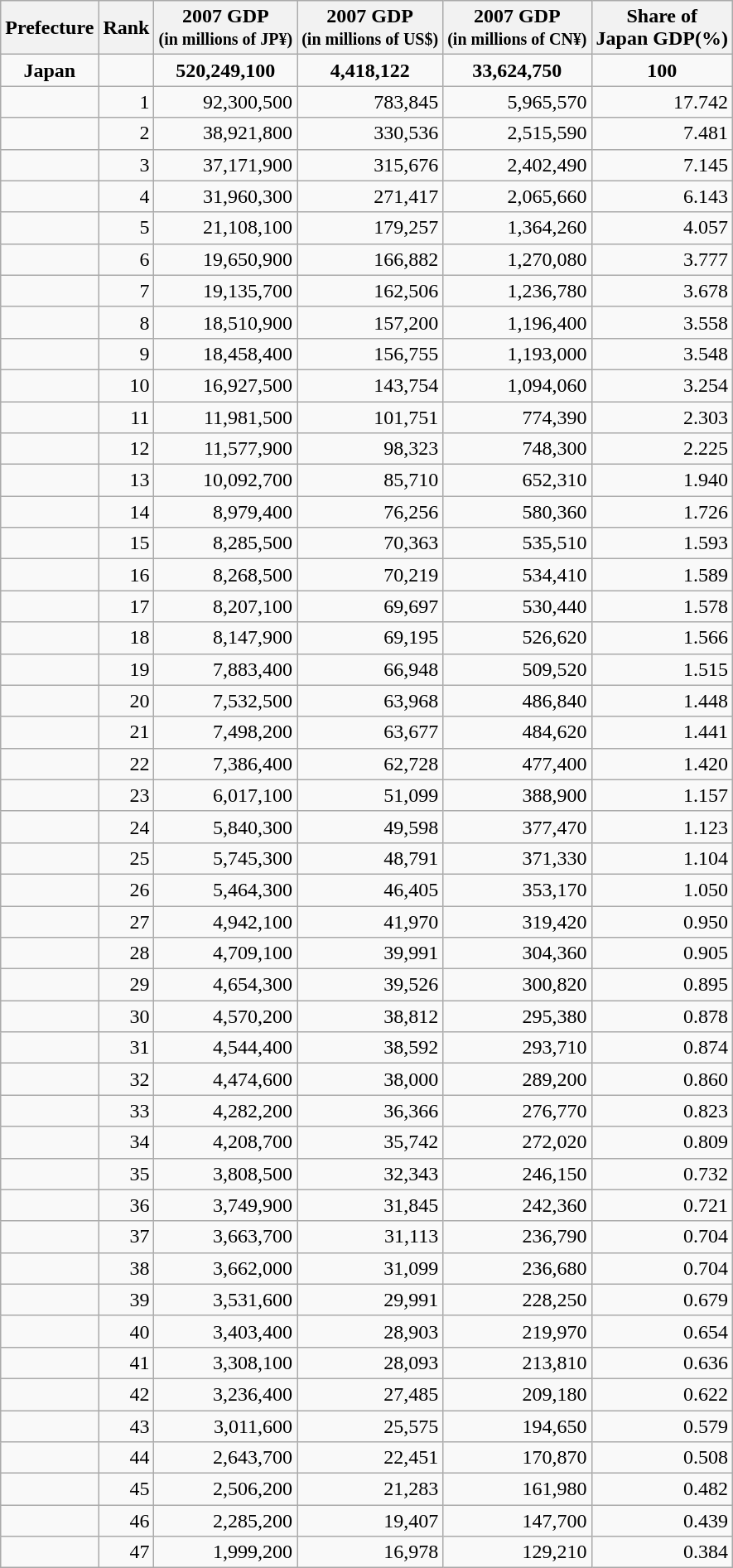<table class="wikitable sortable">
<tr align=center valign=middle>
<th>Prefecture</th>
<th>Rank</th>
<th>2007 GDP <br><small> (in millions of JP¥) </small></th>
<th>2007 GDP <br><small> (in millions of US$) </small></th>
<th>2007 GDP <br><small> (in millions of CN¥) </small></th>
<th>Share of <br><span>Japan GDP(%)</span></th>
</tr>
<tr align=center valign=middle>
<td> <strong> Japan </strong></td>
<td></td>
<td><strong> 520,249,100 </strong></td>
<td><strong> 4,418,122 </strong></td>
<td><strong> 33,624,750 </strong></td>
<td><strong> 100 </strong></td>
</tr>
<tr align=right>
<td align=left></td>
<td>1</td>
<td>92,300,500</td>
<td>783,845</td>
<td>5,965,570</td>
<td>17.742</td>
</tr>
<tr align=right>
<td align=left></td>
<td>2</td>
<td>38,921,800</td>
<td>330,536</td>
<td>2,515,590</td>
<td>7.481</td>
</tr>
<tr align=right>
<td align=left></td>
<td>3</td>
<td>37,171,900</td>
<td>315,676</td>
<td>2,402,490</td>
<td>7.145</td>
</tr>
<tr align=right>
<td align=left></td>
<td>4</td>
<td>31,960,300</td>
<td>271,417</td>
<td>2,065,660</td>
<td>6.143</td>
</tr>
<tr align=right>
<td align=left></td>
<td>5</td>
<td>21,108,100</td>
<td>179,257</td>
<td>1,364,260</td>
<td>4.057</td>
</tr>
<tr align=right>
<td align=left></td>
<td>6</td>
<td>19,650,900</td>
<td>166,882</td>
<td>1,270,080</td>
<td>3.777</td>
</tr>
<tr align=right>
<td align=left></td>
<td>7</td>
<td>19,135,700</td>
<td>162,506</td>
<td>1,236,780</td>
<td>3.678</td>
</tr>
<tr align=right>
<td align=left></td>
<td>8</td>
<td>18,510,900</td>
<td>157,200</td>
<td>1,196,400</td>
<td>3.558</td>
</tr>
<tr align=right>
<td align=left></td>
<td>9</td>
<td>18,458,400</td>
<td>156,755</td>
<td>1,193,000</td>
<td>3.548</td>
</tr>
<tr align=right>
<td align=left></td>
<td>10</td>
<td>16,927,500</td>
<td>143,754</td>
<td>1,094,060</td>
<td>3.254</td>
</tr>
<tr align=right>
<td align=left></td>
<td>11</td>
<td>11,981,500</td>
<td>101,751</td>
<td>774,390</td>
<td>2.303</td>
</tr>
<tr align=right>
<td align=left></td>
<td>12</td>
<td>11,577,900</td>
<td>98,323</td>
<td>748,300</td>
<td>2.225</td>
</tr>
<tr align=right>
<td align=left></td>
<td>13</td>
<td>10,092,700</td>
<td>85,710</td>
<td>652,310</td>
<td>1.940</td>
</tr>
<tr align=right>
<td align=left></td>
<td>14</td>
<td>8,979,400</td>
<td>76,256</td>
<td>580,360</td>
<td>1.726</td>
</tr>
<tr align=right>
<td align=left></td>
<td>15</td>
<td>8,285,500</td>
<td>70,363</td>
<td>535,510</td>
<td>1.593</td>
</tr>
<tr align=right>
<td align=left></td>
<td>16</td>
<td>8,268,500</td>
<td>70,219</td>
<td>534,410</td>
<td>1.589</td>
</tr>
<tr align=right>
<td align=left></td>
<td>17</td>
<td>8,207,100</td>
<td>69,697</td>
<td>530,440</td>
<td>1.578</td>
</tr>
<tr align=right>
<td align=left></td>
<td>18</td>
<td>8,147,900</td>
<td>69,195</td>
<td>526,620</td>
<td>1.566</td>
</tr>
<tr align=right>
<td align=left></td>
<td>19</td>
<td>7,883,400</td>
<td>66,948</td>
<td>509,520</td>
<td>1.515</td>
</tr>
<tr align=right>
<td align=left></td>
<td>20</td>
<td>7,532,500</td>
<td>63,968</td>
<td>486,840</td>
<td>1.448</td>
</tr>
<tr align=right>
<td align=left></td>
<td>21</td>
<td>7,498,200</td>
<td>63,677</td>
<td>484,620</td>
<td>1.441</td>
</tr>
<tr align=right>
<td align=left></td>
<td>22</td>
<td>7,386,400</td>
<td>62,728</td>
<td>477,400</td>
<td>1.420</td>
</tr>
<tr align=right>
<td align=left></td>
<td>23</td>
<td>6,017,100</td>
<td>51,099</td>
<td>388,900</td>
<td>1.157</td>
</tr>
<tr align=right>
<td align=left></td>
<td>24</td>
<td>5,840,300</td>
<td>49,598</td>
<td>377,470</td>
<td>1.123</td>
</tr>
<tr align=right>
<td align=left></td>
<td>25</td>
<td>5,745,300</td>
<td>48,791</td>
<td>371,330</td>
<td>1.104</td>
</tr>
<tr align=right>
<td align=left></td>
<td>26</td>
<td>5,464,300</td>
<td>46,405</td>
<td>353,170</td>
<td>1.050</td>
</tr>
<tr align=right>
<td align=left></td>
<td>27</td>
<td>4,942,100</td>
<td>41,970</td>
<td>319,420</td>
<td>0.950</td>
</tr>
<tr align=right>
<td align=left></td>
<td>28</td>
<td>4,709,100</td>
<td>39,991</td>
<td>304,360</td>
<td>0.905</td>
</tr>
<tr align=right>
<td align=left></td>
<td>29</td>
<td>4,654,300</td>
<td>39,526</td>
<td>300,820</td>
<td>0.895</td>
</tr>
<tr align=right>
<td align=left></td>
<td>30</td>
<td>4,570,200</td>
<td>38,812</td>
<td>295,380</td>
<td>0.878</td>
</tr>
<tr align=right>
<td align=left></td>
<td>31</td>
<td>4,544,400</td>
<td>38,592</td>
<td>293,710</td>
<td>0.874</td>
</tr>
<tr align=right>
<td align=left></td>
<td>32</td>
<td>4,474,600</td>
<td>38,000</td>
<td>289,200</td>
<td>0.860</td>
</tr>
<tr align=right>
<td align=left></td>
<td>33</td>
<td>4,282,200</td>
<td>36,366</td>
<td>276,770</td>
<td>0.823</td>
</tr>
<tr align=right>
<td align=left></td>
<td>34</td>
<td>4,208,700</td>
<td>35,742</td>
<td>272,020</td>
<td>0.809</td>
</tr>
<tr align=right>
<td align=left></td>
<td>35</td>
<td>3,808,500</td>
<td>32,343</td>
<td>246,150</td>
<td>0.732</td>
</tr>
<tr align=right>
<td align=left></td>
<td>36</td>
<td>3,749,900</td>
<td>31,845</td>
<td>242,360</td>
<td>0.721</td>
</tr>
<tr align=right>
<td align=left></td>
<td>37</td>
<td>3,663,700</td>
<td>31,113</td>
<td>236,790</td>
<td>0.704</td>
</tr>
<tr align=right>
<td align=left></td>
<td>38</td>
<td>3,662,000</td>
<td>31,099</td>
<td>236,680</td>
<td>0.704</td>
</tr>
<tr align=right>
<td align=left></td>
<td>39</td>
<td>3,531,600</td>
<td>29,991</td>
<td>228,250</td>
<td>0.679</td>
</tr>
<tr align=right>
<td align=left></td>
<td>40</td>
<td>3,403,400</td>
<td>28,903</td>
<td>219,970</td>
<td>0.654</td>
</tr>
<tr align=right>
<td align=left></td>
<td>41</td>
<td>3,308,100</td>
<td>28,093</td>
<td>213,810</td>
<td>0.636</td>
</tr>
<tr align=right>
<td align=left></td>
<td>42</td>
<td>3,236,400</td>
<td>27,485</td>
<td>209,180</td>
<td>0.622</td>
</tr>
<tr align=right>
<td align=left></td>
<td>43</td>
<td>3,011,600</td>
<td>25,575</td>
<td>194,650</td>
<td>0.579</td>
</tr>
<tr align=right>
<td align=left></td>
<td>44</td>
<td>2,643,700</td>
<td>22,451</td>
<td>170,870</td>
<td>0.508</td>
</tr>
<tr align=right>
<td align=left></td>
<td>45</td>
<td>2,506,200</td>
<td>21,283</td>
<td>161,980</td>
<td>0.482</td>
</tr>
<tr align=right>
<td align=left></td>
<td>46</td>
<td>2,285,200</td>
<td>19,407</td>
<td>147,700</td>
<td>0.439</td>
</tr>
<tr align=right>
<td align=left></td>
<td>47</td>
<td>1,999,200</td>
<td>16,978</td>
<td>129,210</td>
<td>0.384</td>
</tr>
</table>
